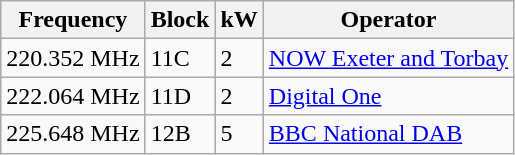<table class="wikitable sortable">
<tr>
<th>Frequency</th>
<th>Block</th>
<th>kW</th>
<th>Operator</th>
</tr>
<tr>
<td>220.352 MHz</td>
<td>11C</td>
<td>2</td>
<td><a href='#'>NOW Exeter and Torbay</a></td>
</tr>
<tr>
<td>222.064 MHz</td>
<td>11D</td>
<td>2</td>
<td><a href='#'>Digital One</a></td>
</tr>
<tr>
<td>225.648 MHz</td>
<td>12B</td>
<td>5</td>
<td><a href='#'>BBC National DAB</a></td>
</tr>
</table>
